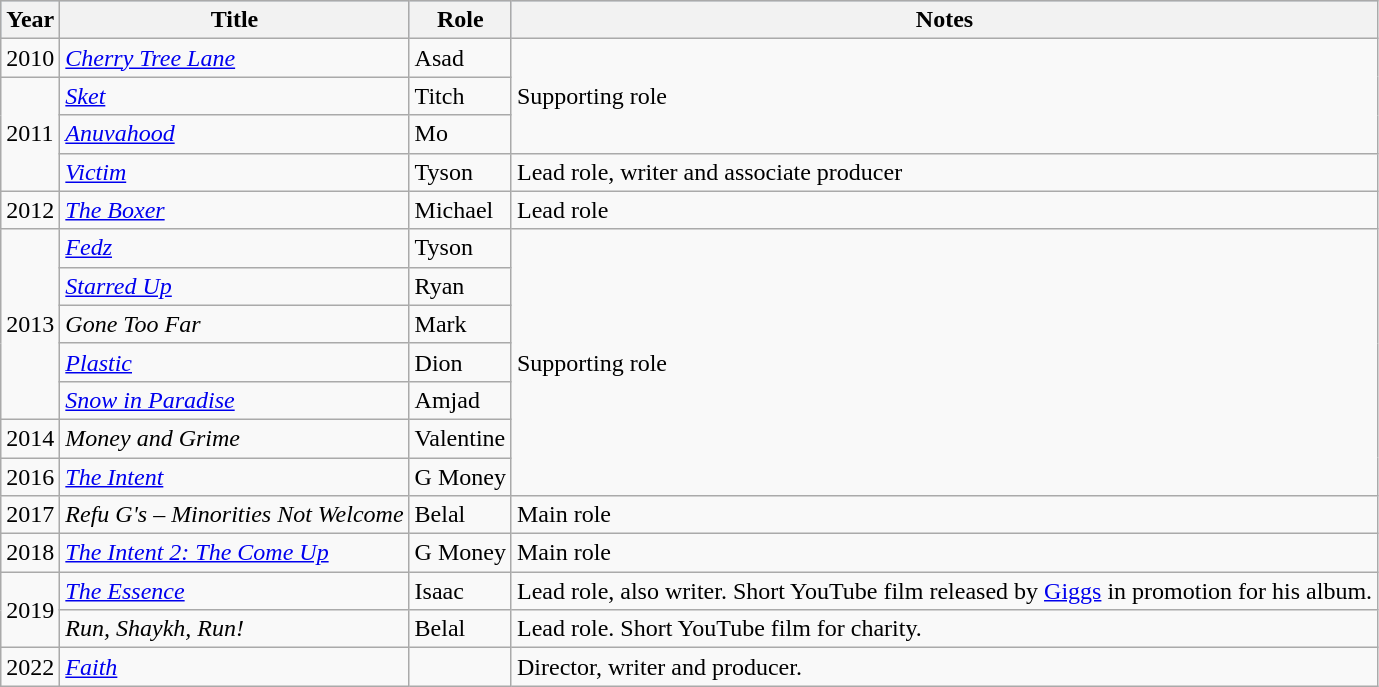<table class="wikitable">
<tr style="background:#b0c4de; text-align:center;">
<th>Year</th>
<th>Title</th>
<th>Role</th>
<th>Notes</th>
</tr>
<tr>
<td>2010</td>
<td><em><a href='#'>Cherry Tree Lane</a></em></td>
<td>Asad</td>
<td rowspan="3">Supporting role</td>
</tr>
<tr>
<td rowspan="3">2011</td>
<td><em><a href='#'>Sket</a></em></td>
<td>Titch</td>
</tr>
<tr>
<td><em><a href='#'>Anuvahood</a></em></td>
<td>Mo</td>
</tr>
<tr>
<td><em><a href='#'>Victim</a></em></td>
<td>Tyson</td>
<td>Lead role, writer and associate producer</td>
</tr>
<tr>
<td>2012</td>
<td><em><a href='#'>The Boxer</a></em></td>
<td>Michael</td>
<td>Lead role</td>
</tr>
<tr>
<td rowspan="5">2013</td>
<td><em><a href='#'>Fedz</a></em></td>
<td>Tyson</td>
<td rowspan="7">Supporting role</td>
</tr>
<tr>
<td><em><a href='#'>Starred Up</a></em></td>
<td>Ryan</td>
</tr>
<tr>
<td><em>Gone Too Far</em></td>
<td>Mark</td>
</tr>
<tr>
<td><em><a href='#'>Plastic</a></em></td>
<td>Dion</td>
</tr>
<tr>
<td><em><a href='#'>Snow in Paradise</a></em></td>
<td>Amjad</td>
</tr>
<tr>
<td>2014</td>
<td><em>Money and Grime</em></td>
<td>Valentine</td>
</tr>
<tr>
<td>2016</td>
<td><em><a href='#'>The Intent</a></em></td>
<td>G Money</td>
</tr>
<tr>
<td>2017</td>
<td><em>Refu G's – Minorities Not Welcome</em></td>
<td>Belal</td>
<td>Main role</td>
</tr>
<tr>
<td>2018</td>
<td><em><a href='#'>The Intent 2: The Come Up</a></em></td>
<td>G Money</td>
<td>Main role</td>
</tr>
<tr>
<td rowspan="2">2019</td>
<td><em><a href='#'>The Essence</a></em></td>
<td>Isaac</td>
<td>Lead role, also writer. Short YouTube film released by <a href='#'>Giggs</a> in promotion for his album.</td>
</tr>
<tr>
<td><em>Run, Shaykh, Run!</em></td>
<td>Belal</td>
<td>Lead role. Short YouTube film for charity.</td>
</tr>
<tr>
<td>2022</td>
<td><em><a href='#'>Faith</a></em></td>
<td></td>
<td>Director, writer and producer.</td>
</tr>
</table>
